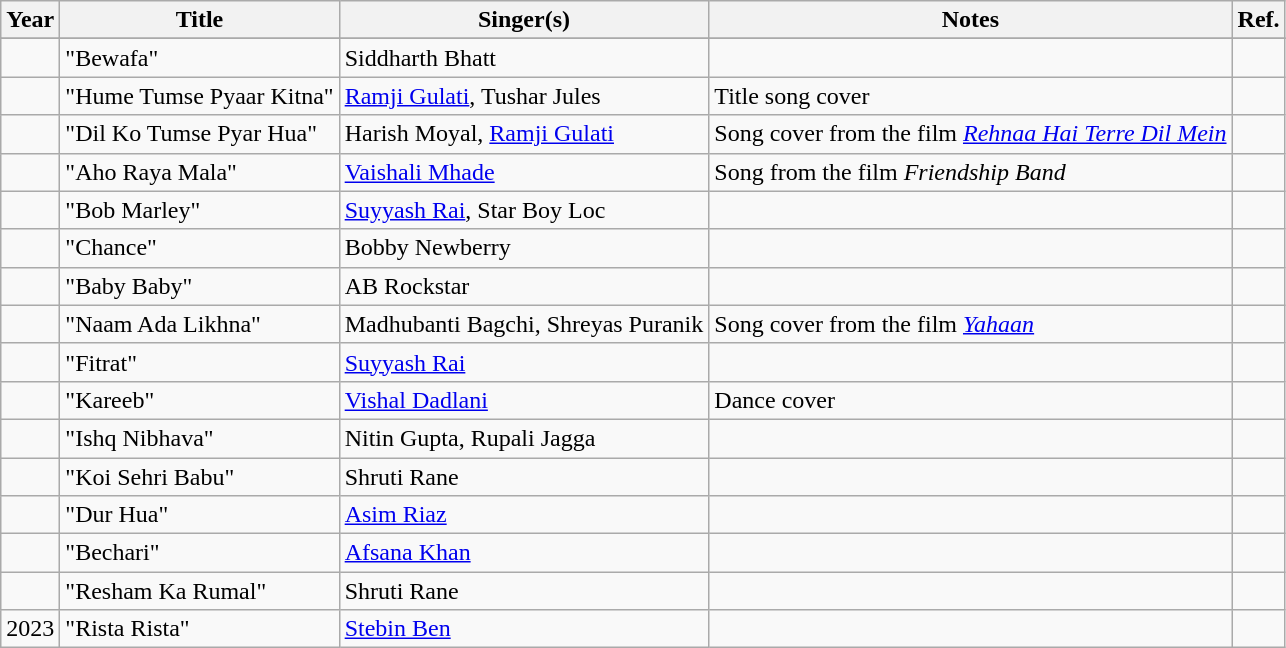<table class="wikitable sortable">
<tr>
<th>Year</th>
<th>Title</th>
<th>Singer(s)</th>
<th>Notes</th>
<th class="unsortable">Ref.</th>
</tr>
<tr>
</tr>
<tr>
<td></td>
<td>"Bewafa"</td>
<td>Siddharth Bhatt</td>
<td></td>
<td></td>
</tr>
<tr>
<td></td>
<td>"Hume Tumse Pyaar Kitna"</td>
<td><a href='#'>Ramji Gulati</a>, Tushar Jules</td>
<td>Title song cover</td>
<td></td>
</tr>
<tr>
<td></td>
<td>"Dil Ko Tumse Pyar Hua"</td>
<td>Harish Moyal, <a href='#'>Ramji Gulati</a></td>
<td>Song cover from the film <em><a href='#'>Rehnaa Hai Terre Dil Mein</a></em></td>
<td></td>
</tr>
<tr>
<td></td>
<td>"Aho Raya Mala"</td>
<td><a href='#'>Vaishali Mhade</a></td>
<td>Song from the film <em>Friendship Band</em></td>
<td></td>
</tr>
<tr>
<td></td>
<td>"Bob Marley"</td>
<td><a href='#'>Suyyash Rai</a>, Star Boy Loc</td>
<td></td>
<td></td>
</tr>
<tr>
<td></td>
<td>"Chance"</td>
<td>Bobby Newberry</td>
<td></td>
<td></td>
</tr>
<tr>
<td></td>
<td>"Baby Baby"</td>
<td>AB Rockstar</td>
<td></td>
<td></td>
</tr>
<tr>
<td></td>
<td>"Naam Ada Likhna"</td>
<td>Madhubanti Bagchi, Shreyas Puranik</td>
<td>Song cover from the film <em><a href='#'>Yahaan</a></em></td>
<td></td>
</tr>
<tr>
<td></td>
<td>"Fitrat"</td>
<td><a href='#'>Suyyash Rai</a></td>
<td></td>
<td></td>
</tr>
<tr>
<td></td>
<td>"Kareeb"</td>
<td><a href='#'>Vishal Dadlani</a></td>
<td>Dance cover</td>
<td></td>
</tr>
<tr>
<td></td>
<td>"Ishq Nibhava"</td>
<td>Nitin Gupta, Rupali Jagga</td>
<td></td>
<td></td>
</tr>
<tr>
<td></td>
<td>"Koi Sehri Babu"</td>
<td>Shruti Rane</td>
<td></td>
<td></td>
</tr>
<tr>
<td></td>
<td>"Dur Hua"</td>
<td><a href='#'>Asim Riaz</a></td>
<td></td>
<td></td>
</tr>
<tr>
<td></td>
<td>"Bechari"</td>
<td><a href='#'>Afsana Khan</a></td>
<td></td>
<td></td>
</tr>
<tr>
<td></td>
<td>"Resham Ka Rumal"</td>
<td>Shruti Rane</td>
<td></td>
<td></td>
</tr>
<tr>
<td>2023</td>
<td>"Rista Rista"</td>
<td><a href='#'>Stebin Ben</a></td>
<td></td>
<td></td>
</tr>
</table>
